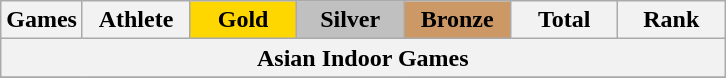<table class="wikitable sortable" style="margin-top:0em; text-align:center; font-size:100%;">
<tr>
<th>Games</th>
<th style="width:4em;">Athlete</th>
<th style="background:gold; width:4em;"><strong>Gold</strong></th>
<th style="background:silver; width:4em;"><strong>Silver</strong></th>
<th style="background:#cc9966; width:4em;"><strong>Bronze</strong></th>
<th style="width:4em;">Total</th>
<th style="width:4em;">Rank</th>
</tr>
<tr>
<th colspan=7><strong>Asian Indoor Games</strong></th>
</tr>
<tr>
</tr>
</table>
